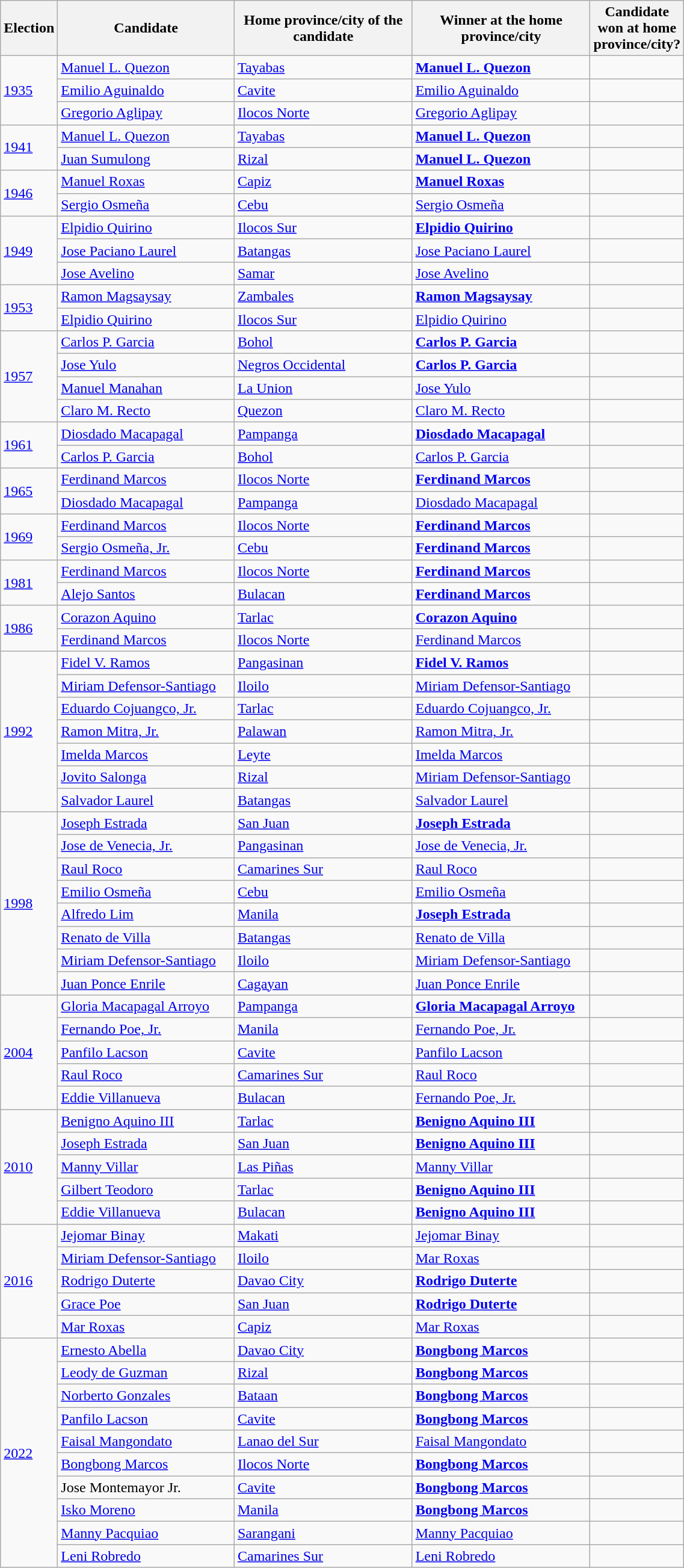<table class="wikitable" width="60%">
<tr>
<th>Election</th>
<th width="30%">Candidate</th>
<th width="30%">Home province/city of the candidate</th>
<th width="30%">Winner at the home province/city</th>
<th width="15%">Candidate won at home province/city?</th>
</tr>
<tr>
<td rowspan="3"><a href='#'>1935</a></td>
<td><a href='#'>Manuel L. Quezon</a></td>
<td><a href='#'>Tayabas</a></td>
<td><strong><a href='#'>Manuel L. Quezon</a></strong></td>
<td></td>
</tr>
<tr>
<td><a href='#'>Emilio Aguinaldo</a></td>
<td><a href='#'>Cavite</a></td>
<td><a href='#'>Emilio Aguinaldo</a></td>
<td></td>
</tr>
<tr>
<td><a href='#'>Gregorio Aglipay</a></td>
<td><a href='#'>Ilocos Norte</a></td>
<td><a href='#'>Gregorio Aglipay</a></td>
<td></td>
</tr>
<tr>
<td rowspan="2"><a href='#'>1941</a></td>
<td><a href='#'>Manuel L. Quezon</a></td>
<td><a href='#'>Tayabas</a></td>
<td><strong><a href='#'>Manuel L. Quezon</a></strong></td>
<td></td>
</tr>
<tr>
<td><a href='#'>Juan Sumulong</a></td>
<td><a href='#'>Rizal</a></td>
<td><strong><a href='#'>Manuel L. Quezon</a></strong></td>
<td></td>
</tr>
<tr>
<td rowspan="2"><a href='#'>1946</a></td>
<td><a href='#'>Manuel Roxas</a></td>
<td><a href='#'>Capiz</a></td>
<td><strong><a href='#'>Manuel Roxas</a></strong></td>
<td></td>
</tr>
<tr>
<td><a href='#'>Sergio Osmeña</a></td>
<td><a href='#'>Cebu</a></td>
<td><a href='#'>Sergio Osmeña</a></td>
<td></td>
</tr>
<tr>
<td rowspan="3"><a href='#'>1949</a></td>
<td><a href='#'>Elpidio Quirino</a></td>
<td><a href='#'>Ilocos Sur</a></td>
<td><strong><a href='#'>Elpidio Quirino</a></strong></td>
<td></td>
</tr>
<tr>
<td><a href='#'>Jose Paciano Laurel</a></td>
<td><a href='#'>Batangas</a></td>
<td><a href='#'>Jose Paciano Laurel</a></td>
<td></td>
</tr>
<tr>
<td><a href='#'>Jose Avelino</a></td>
<td><a href='#'>Samar</a></td>
<td><a href='#'>Jose Avelino</a></td>
<td></td>
</tr>
<tr>
<td rowspan="2"><a href='#'>1953</a></td>
<td><a href='#'>Ramon Magsaysay</a></td>
<td><a href='#'>Zambales</a></td>
<td><strong><a href='#'>Ramon Magsaysay</a></strong></td>
<td></td>
</tr>
<tr>
<td><a href='#'>Elpidio Quirino</a></td>
<td><a href='#'>Ilocos Sur</a></td>
<td><a href='#'>Elpidio Quirino</a></td>
<td></td>
</tr>
<tr>
<td rowspan="4"><a href='#'>1957</a></td>
<td><a href='#'>Carlos P. Garcia</a></td>
<td><a href='#'>Bohol</a></td>
<td><strong><a href='#'>Carlos P. Garcia</a></strong></td>
<td></td>
</tr>
<tr>
<td><a href='#'>Jose Yulo</a></td>
<td><a href='#'>Negros Occidental</a></td>
<td><strong><a href='#'>Carlos P. Garcia</a></strong></td>
<td></td>
</tr>
<tr>
<td><a href='#'>Manuel Manahan</a></td>
<td><a href='#'>La Union</a></td>
<td><a href='#'>Jose Yulo</a></td>
<td></td>
</tr>
<tr>
<td><a href='#'>Claro M. Recto</a></td>
<td><a href='#'>Quezon</a></td>
<td><a href='#'>Claro M. Recto</a></td>
<td></td>
</tr>
<tr>
<td rowspan="2"><a href='#'>1961</a></td>
<td><a href='#'>Diosdado Macapagal</a></td>
<td><a href='#'>Pampanga</a></td>
<td><strong><a href='#'>Diosdado Macapagal</a></strong></td>
<td></td>
</tr>
<tr>
<td><a href='#'>Carlos P. Garcia</a></td>
<td><a href='#'>Bohol</a></td>
<td><a href='#'>Carlos P. Garcia</a></td>
<td></td>
</tr>
<tr>
<td rowspan="2"><a href='#'>1965</a></td>
<td><a href='#'>Ferdinand Marcos</a></td>
<td><a href='#'>Ilocos Norte</a></td>
<td><strong><a href='#'>Ferdinand Marcos</a></strong></td>
<td></td>
</tr>
<tr>
<td><a href='#'>Diosdado Macapagal</a></td>
<td><a href='#'>Pampanga</a></td>
<td><a href='#'>Diosdado Macapagal</a></td>
<td></td>
</tr>
<tr>
<td rowspan="2"><a href='#'>1969</a></td>
<td><a href='#'>Ferdinand Marcos</a></td>
<td><a href='#'>Ilocos Norte</a></td>
<td><strong><a href='#'>Ferdinand Marcos</a></strong></td>
<td></td>
</tr>
<tr>
<td><a href='#'>Sergio Osmeña, Jr.</a></td>
<td><a href='#'>Cebu</a></td>
<td><strong><a href='#'>Ferdinand Marcos</a></strong></td>
<td></td>
</tr>
<tr>
<td rowspan="2"><a href='#'>1981</a></td>
<td><a href='#'>Ferdinand Marcos</a></td>
<td><a href='#'>Ilocos Norte</a></td>
<td><strong><a href='#'>Ferdinand Marcos</a></strong></td>
<td></td>
</tr>
<tr>
<td><a href='#'>Alejo Santos</a></td>
<td><a href='#'>Bulacan</a></td>
<td><strong><a href='#'>Ferdinand Marcos</a></strong></td>
<td></td>
</tr>
<tr>
<td rowspan="2"><a href='#'>1986</a></td>
<td><a href='#'>Corazon Aquino</a></td>
<td><a href='#'>Tarlac</a></td>
<td><strong><a href='#'>Corazon Aquino</a></strong></td>
<td></td>
</tr>
<tr>
<td><a href='#'>Ferdinand Marcos</a></td>
<td><a href='#'>Ilocos Norte</a></td>
<td><a href='#'>Ferdinand Marcos</a></td>
<td></td>
</tr>
<tr>
<td rowspan="7"><a href='#'>1992</a></td>
<td><a href='#'>Fidel V. Ramos</a></td>
<td><a href='#'>Pangasinan</a></td>
<td><strong><a href='#'>Fidel V. Ramos</a></strong></td>
<td></td>
</tr>
<tr>
<td><a href='#'>Miriam Defensor-Santiago</a></td>
<td><a href='#'>Iloilo</a></td>
<td><a href='#'>Miriam Defensor-Santiago</a></td>
<td></td>
</tr>
<tr>
<td><a href='#'>Eduardo Cojuangco, Jr.</a></td>
<td><a href='#'>Tarlac</a></td>
<td><a href='#'>Eduardo Cojuangco, Jr.</a></td>
<td></td>
</tr>
<tr>
<td><a href='#'>Ramon Mitra, Jr.</a></td>
<td><a href='#'>Palawan</a></td>
<td><a href='#'>Ramon Mitra, Jr.</a></td>
<td></td>
</tr>
<tr>
<td><a href='#'>Imelda Marcos</a></td>
<td><a href='#'>Leyte</a></td>
<td><a href='#'>Imelda Marcos</a></td>
<td></td>
</tr>
<tr>
<td><a href='#'>Jovito Salonga</a></td>
<td><a href='#'>Rizal</a></td>
<td><a href='#'>Miriam Defensor-Santiago</a></td>
<td></td>
</tr>
<tr>
<td><a href='#'>Salvador Laurel</a></td>
<td><a href='#'>Batangas</a></td>
<td><a href='#'>Salvador Laurel</a></td>
<td></td>
</tr>
<tr>
<td rowspan="8"><a href='#'>1998</a></td>
<td><a href='#'>Joseph Estrada</a></td>
<td><a href='#'>San Juan</a></td>
<td><strong><a href='#'>Joseph Estrada</a></strong></td>
<td></td>
</tr>
<tr>
<td><a href='#'>Jose de Venecia, Jr.</a></td>
<td><a href='#'>Pangasinan</a></td>
<td><a href='#'>Jose de Venecia, Jr.</a></td>
<td></td>
</tr>
<tr>
<td><a href='#'>Raul Roco</a></td>
<td><a href='#'>Camarines Sur</a></td>
<td><a href='#'>Raul Roco</a></td>
<td></td>
</tr>
<tr>
<td><a href='#'>Emilio Osmeña</a></td>
<td><a href='#'>Cebu</a></td>
<td><a href='#'>Emilio Osmeña</a></td>
<td></td>
</tr>
<tr>
<td><a href='#'>Alfredo Lim</a></td>
<td><a href='#'>Manila</a></td>
<td><strong><a href='#'>Joseph Estrada</a></strong></td>
<td></td>
</tr>
<tr>
<td><a href='#'>Renato de Villa</a></td>
<td><a href='#'>Batangas</a></td>
<td><a href='#'>Renato de Villa</a></td>
<td></td>
</tr>
<tr>
<td><a href='#'>Miriam Defensor-Santiago</a></td>
<td><a href='#'>Iloilo</a></td>
<td><a href='#'>Miriam Defensor-Santiago</a></td>
<td></td>
</tr>
<tr>
<td><a href='#'>Juan Ponce Enrile</a></td>
<td><a href='#'>Cagayan</a></td>
<td><a href='#'>Juan Ponce Enrile</a></td>
<td></td>
</tr>
<tr>
<td rowspan="5"><a href='#'>2004</a></td>
<td><a href='#'>Gloria Macapagal Arroyo</a></td>
<td><a href='#'>Pampanga</a></td>
<td><strong><a href='#'>Gloria Macapagal Arroyo</a></strong></td>
<td></td>
</tr>
<tr>
<td><a href='#'>Fernando Poe, Jr.</a></td>
<td><a href='#'>Manila</a></td>
<td><a href='#'>Fernando Poe, Jr.</a></td>
<td></td>
</tr>
<tr>
<td><a href='#'>Panfilo Lacson</a></td>
<td><a href='#'>Cavite</a></td>
<td><a href='#'>Panfilo Lacson</a></td>
<td></td>
</tr>
<tr>
<td><a href='#'>Raul Roco</a></td>
<td><a href='#'>Camarines Sur</a></td>
<td><a href='#'>Raul Roco</a></td>
<td></td>
</tr>
<tr>
<td><a href='#'>Eddie Villanueva</a></td>
<td><a href='#'>Bulacan</a></td>
<td><a href='#'>Fernando Poe, Jr.</a></td>
<td></td>
</tr>
<tr>
<td rowspan="5"><a href='#'>2010</a></td>
<td><a href='#'>Benigno Aquino III</a></td>
<td><a href='#'>Tarlac</a></td>
<td><strong><a href='#'>Benigno Aquino III</a></strong></td>
<td></td>
</tr>
<tr>
<td><a href='#'>Joseph Estrada</a></td>
<td><a href='#'>San Juan</a></td>
<td><strong><a href='#'>Benigno Aquino III</a></strong></td>
<td></td>
</tr>
<tr>
<td><a href='#'>Manny Villar</a></td>
<td><a href='#'>Las Piñas</a></td>
<td><a href='#'>Manny Villar</a></td>
<td></td>
</tr>
<tr>
<td><a href='#'>Gilbert Teodoro</a></td>
<td><a href='#'>Tarlac</a></td>
<td><strong><a href='#'>Benigno Aquino III</a></strong></td>
<td></td>
</tr>
<tr>
<td><a href='#'>Eddie Villanueva</a></td>
<td><a href='#'>Bulacan</a></td>
<td><strong><a href='#'>Benigno Aquino III</a></strong></td>
<td></td>
</tr>
<tr>
<td rowspan="5"><a href='#'>2016</a></td>
<td><a href='#'>Jejomar Binay</a></td>
<td><a href='#'>Makati</a></td>
<td><a href='#'>Jejomar Binay</a></td>
<td></td>
</tr>
<tr>
<td><a href='#'>Miriam Defensor-Santiago</a></td>
<td><a href='#'>Iloilo</a></td>
<td><a href='#'>Mar Roxas</a></td>
<td></td>
</tr>
<tr>
<td><a href='#'>Rodrigo Duterte</a></td>
<td><a href='#'>Davao City</a></td>
<td><strong><a href='#'>Rodrigo Duterte</a></strong></td>
<td></td>
</tr>
<tr>
<td><a href='#'>Grace Poe</a></td>
<td><a href='#'>San Juan</a></td>
<td><strong><a href='#'>Rodrigo Duterte</a></strong></td>
<td></td>
</tr>
<tr>
<td><a href='#'>Mar Roxas</a></td>
<td><a href='#'>Capiz</a></td>
<td><a href='#'>Mar Roxas</a></td>
<td></td>
</tr>
<tr>
<td rowspan="10"><a href='#'>2022</a></td>
<td><a href='#'>Ernesto Abella</a></td>
<td><a href='#'>Davao City</a></td>
<td><strong><a href='#'>Bongbong Marcos</a></strong></td>
<td></td>
</tr>
<tr>
<td><a href='#'>Leody de Guzman</a></td>
<td><a href='#'>Rizal</a></td>
<td><strong><a href='#'>Bongbong Marcos</a></strong></td>
<td></td>
</tr>
<tr>
<td><a href='#'>Norberto Gonzales</a></td>
<td><a href='#'>Bataan</a></td>
<td><strong><a href='#'>Bongbong Marcos</a></strong></td>
<td></td>
</tr>
<tr>
<td><a href='#'>Panfilo Lacson</a></td>
<td><a href='#'>Cavite</a></td>
<td><strong><a href='#'>Bongbong Marcos</a></strong></td>
<td></td>
</tr>
<tr>
<td><a href='#'>Faisal Mangondato</a></td>
<td><a href='#'>Lanao del Sur</a></td>
<td><a href='#'>Faisal Mangondato</a></td>
<td></td>
</tr>
<tr>
<td><a href='#'>Bongbong Marcos</a></td>
<td><a href='#'>Ilocos Norte</a></td>
<td><strong><a href='#'>Bongbong Marcos</a></strong></td>
<td></td>
</tr>
<tr>
<td>Jose Montemayor Jr.</td>
<td><a href='#'>Cavite</a></td>
<td><strong><a href='#'>Bongbong Marcos</a></strong></td>
<td></td>
</tr>
<tr>
<td><a href='#'>Isko Moreno</a></td>
<td><a href='#'>Manila</a></td>
<td><strong><a href='#'>Bongbong Marcos</a></strong></td>
<td></td>
</tr>
<tr>
<td><a href='#'>Manny Pacquiao</a></td>
<td><a href='#'>Sarangani</a></td>
<td><a href='#'>Manny Pacquiao</a></td>
<td></td>
</tr>
<tr>
<td><a href='#'>Leni Robredo</a></td>
<td><a href='#'>Camarines Sur</a></td>
<td><a href='#'>Leni Robredo</a></td>
<td></td>
</tr>
</table>
